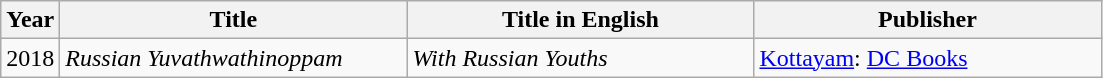<table class="wikitable sortable">
<tr>
<th>Year</th>
<th ! style=width:14em>Title</th>
<th ! style=width:14em>Title in English</th>
<th ! style=width:14em>Publisher</th>
</tr>
<tr>
<td>2018</td>
<td><em>Russian Yuvathwathinoppam</em></td>
<td><em>With Russian Youths</em></td>
<td><a href='#'>Kottayam</a>: <a href='#'>DC Books</a></td>
</tr>
</table>
